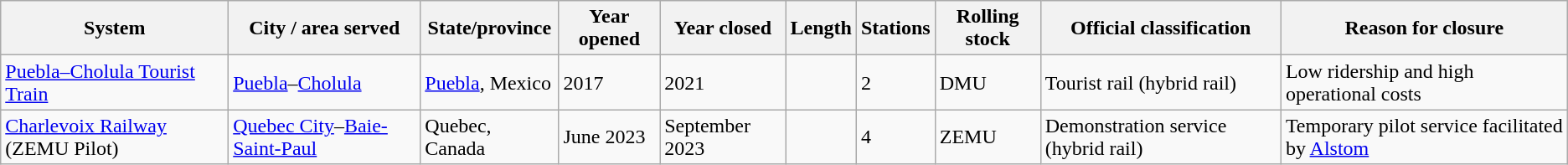<table class="wikitable">
<tr>
<th>System</th>
<th>City / area served</th>
<th>State/province</th>
<th>Year opened</th>
<th>Year closed</th>
<th>Length</th>
<th>Stations</th>
<th>Rolling stock</th>
<th>Official classification</th>
<th>Reason for closure</th>
</tr>
<tr>
<td><a href='#'>Puebla–Cholula Tourist Train</a></td>
<td><a href='#'>Puebla</a>–<a href='#'>Cholula</a></td>
<td><a href='#'>Puebla</a>, Mexico</td>
<td>2017</td>
<td>2021</td>
<td></td>
<td>2</td>
<td>DMU</td>
<td>Tourist rail (hybrid rail)</td>
<td>Low ridership and high operational costs</td>
</tr>
<tr>
<td><a href='#'>Charlevoix Railway</a> (ZEMU Pilot)</td>
<td><a href='#'>Quebec City</a>–<a href='#'>Baie-Saint-Paul</a></td>
<td>Quebec, Canada</td>
<td>June 2023</td>
<td>September 2023</td>
<td></td>
<td>4</td>
<td>ZEMU</td>
<td>Demonstration service (hybrid rail)</td>
<td>Temporary pilot service facilitated by <a href='#'>Alstom</a></td>
</tr>
</table>
